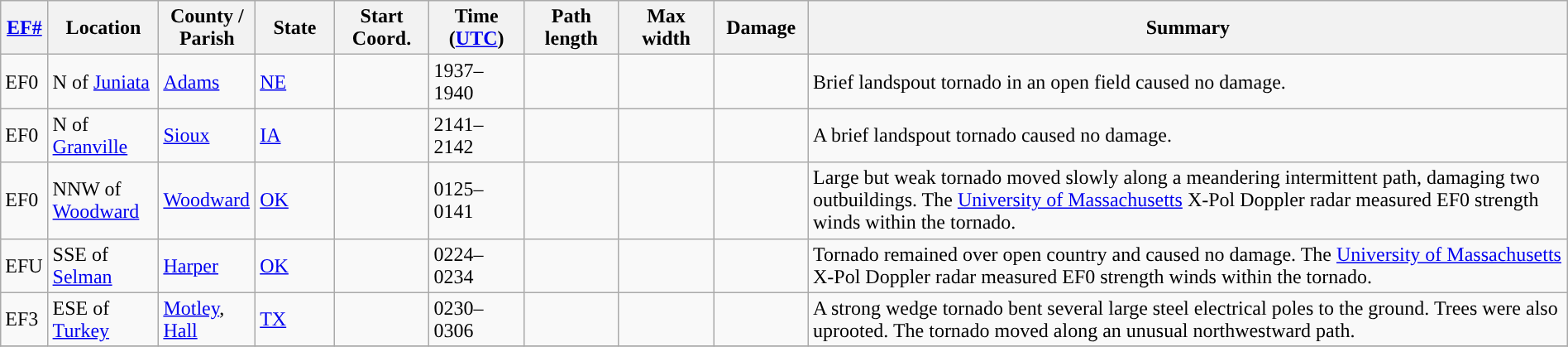<table class="wikitable sortable" style="width:100%;">
<tr>
<th scope="col" width="3%" align="center"><a href='#'>EF#</a></th>
<th scope="col" width="7%" align="center" class="unsortable">Location</th>
<th scope="col" width="6%" align="center" class="unsortable">County / Parish</th>
<th scope="col" width="5%" align="center">State</th>
<th scope="col" width="6%" align="center">Start Coord.</th>
<th scope="col" width="6%" align="center">Time (<a href='#'>UTC</a>)</th>
<th scope="col" width="6%" align="center">Path length</th>
<th scope="col" width="6%" align="center">Max width</th>
<th scope="col" width="6%" align="center">Damage</th>
<th scope="col" width="48%" class="unsortable" align="center">Summary</th>
</tr>
<tr>
<td>EF0</td>
<td>N of <a href='#'>Juniata</a></td>
<td><a href='#'>Adams</a></td>
<td><a href='#'>NE</a></td>
<td></td>
<td>1937–1940</td>
<td></td>
<td></td>
<td></td>
<td>Brief landspout tornado in an open field caused no damage.</td>
</tr>
<tr>
<td>EF0</td>
<td>N of <a href='#'>Granville</a></td>
<td><a href='#'>Sioux</a></td>
<td><a href='#'>IA</a></td>
<td></td>
<td>2141–2142</td>
<td></td>
<td></td>
<td></td>
<td>A brief landspout tornado caused no damage.</td>
</tr>
<tr>
<td>EF0</td>
<td>NNW of <a href='#'>Woodward</a></td>
<td><a href='#'>Woodward</a></td>
<td><a href='#'>OK</a></td>
<td></td>
<td>0125–0141</td>
<td></td>
<td></td>
<td></td>
<td>Large but weak tornado moved slowly along a meandering intermittent path, damaging two outbuildings. The <a href='#'>University of Massachusetts</a> X-Pol Doppler radar measured EF0 strength winds within the tornado.</td>
</tr>
<tr>
<td>EFU</td>
<td>SSE of <a href='#'>Selman</a></td>
<td><a href='#'>Harper</a></td>
<td><a href='#'>OK</a></td>
<td></td>
<td>0224–0234</td>
<td></td>
<td></td>
<td></td>
<td>Tornado remained over open country and caused no damage. The <a href='#'>University of Massachusetts</a> X-Pol Doppler radar measured EF0 strength winds within the tornado.</td>
</tr>
<tr>
<td>EF3</td>
<td>ESE of <a href='#'>Turkey</a></td>
<td><a href='#'>Motley</a>, <a href='#'>Hall</a></td>
<td><a href='#'>TX</a></td>
<td></td>
<td>0230–0306</td>
<td></td>
<td></td>
<td></td>
<td>A strong wedge tornado bent several large steel electrical poles to the ground. Trees were also uprooted. The tornado moved along an unusual northwestward path.</td>
</tr>
<tr>
</tr>
</table>
